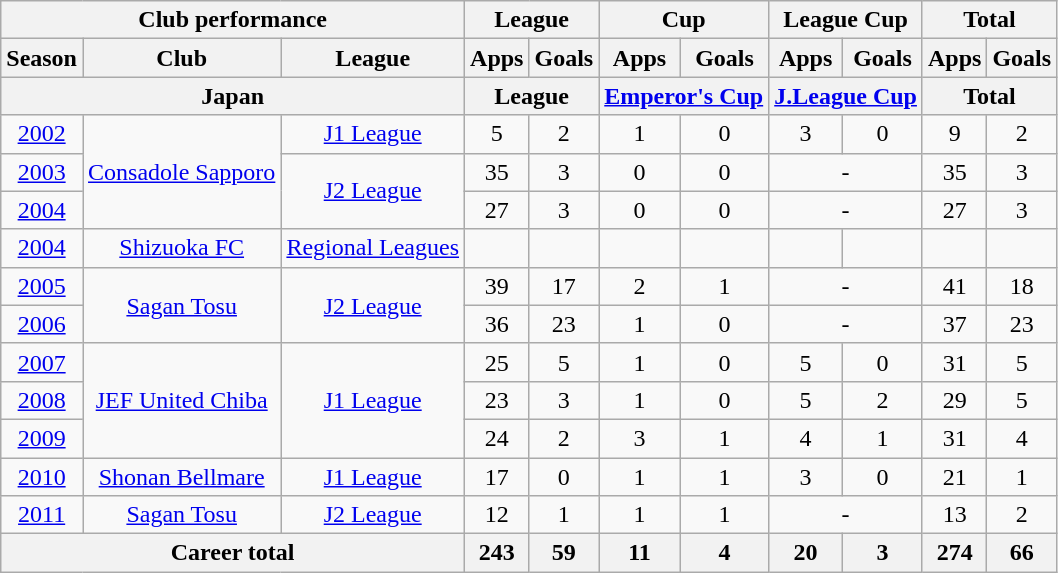<table class="wikitable" style="text-align:center">
<tr>
<th colspan=3>Club performance</th>
<th colspan=2>League</th>
<th colspan=2>Cup</th>
<th colspan=2>League Cup</th>
<th colspan=2>Total</th>
</tr>
<tr>
<th>Season</th>
<th>Club</th>
<th>League</th>
<th>Apps</th>
<th>Goals</th>
<th>Apps</th>
<th>Goals</th>
<th>Apps</th>
<th>Goals</th>
<th>Apps</th>
<th>Goals</th>
</tr>
<tr>
<th colspan=3>Japan</th>
<th colspan=2>League</th>
<th colspan=2><a href='#'>Emperor's Cup</a></th>
<th colspan=2><a href='#'>J.League Cup</a></th>
<th colspan=2>Total</th>
</tr>
<tr>
<td><a href='#'>2002</a></td>
<td rowspan="3"><a href='#'>Consadole Sapporo</a></td>
<td><a href='#'>J1 League</a></td>
<td>5</td>
<td>2</td>
<td>1</td>
<td>0</td>
<td>3</td>
<td>0</td>
<td>9</td>
<td>2</td>
</tr>
<tr>
<td><a href='#'>2003</a></td>
<td rowspan="2"><a href='#'>J2 League</a></td>
<td>35</td>
<td>3</td>
<td>0</td>
<td>0</td>
<td colspan="2">-</td>
<td>35</td>
<td>3</td>
</tr>
<tr>
<td><a href='#'>2004</a></td>
<td>27</td>
<td>3</td>
<td>0</td>
<td>0</td>
<td colspan="2">-</td>
<td>27</td>
<td>3</td>
</tr>
<tr>
<td><a href='#'>2004</a></td>
<td><a href='#'>Shizuoka FC</a></td>
<td><a href='#'>Regional Leagues</a></td>
<td></td>
<td></td>
<td></td>
<td></td>
<td></td>
<td></td>
<td></td>
<td></td>
</tr>
<tr>
<td><a href='#'>2005</a></td>
<td rowspan="2"><a href='#'>Sagan Tosu</a></td>
<td rowspan="2"><a href='#'>J2 League</a></td>
<td>39</td>
<td>17</td>
<td>2</td>
<td>1</td>
<td colspan="2">-</td>
<td>41</td>
<td>18</td>
</tr>
<tr>
<td><a href='#'>2006</a></td>
<td>36</td>
<td>23</td>
<td>1</td>
<td>0</td>
<td colspan="2">-</td>
<td>37</td>
<td>23</td>
</tr>
<tr>
<td><a href='#'>2007</a></td>
<td rowspan="3"><a href='#'>JEF United Chiba</a></td>
<td rowspan="3"><a href='#'>J1 League</a></td>
<td>25</td>
<td>5</td>
<td>1</td>
<td>0</td>
<td>5</td>
<td>0</td>
<td>31</td>
<td>5</td>
</tr>
<tr>
<td><a href='#'>2008</a></td>
<td>23</td>
<td>3</td>
<td>1</td>
<td>0</td>
<td>5</td>
<td>2</td>
<td>29</td>
<td>5</td>
</tr>
<tr>
<td><a href='#'>2009</a></td>
<td>24</td>
<td>2</td>
<td>3</td>
<td>1</td>
<td>4</td>
<td>1</td>
<td>31</td>
<td>4</td>
</tr>
<tr>
<td><a href='#'>2010</a></td>
<td><a href='#'>Shonan Bellmare</a></td>
<td><a href='#'>J1 League</a></td>
<td>17</td>
<td>0</td>
<td>1</td>
<td>1</td>
<td>3</td>
<td>0</td>
<td>21</td>
<td>1</td>
</tr>
<tr>
<td><a href='#'>2011</a></td>
<td><a href='#'>Sagan Tosu</a></td>
<td><a href='#'>J2 League</a></td>
<td>12</td>
<td>1</td>
<td>1</td>
<td>1</td>
<td colspan="2">-</td>
<td>13</td>
<td>2</td>
</tr>
<tr>
<th colspan=3>Career total</th>
<th>243</th>
<th>59</th>
<th>11</th>
<th>4</th>
<th>20</th>
<th>3</th>
<th>274</th>
<th>66</th>
</tr>
</table>
